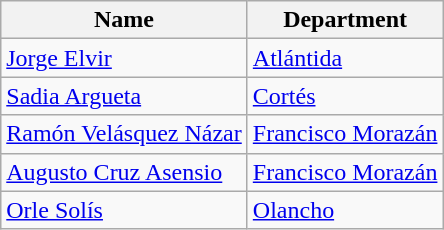<table class="wikitable sortable">
<tr>
<th>Name</th>
<th>Department</th>
</tr>
<tr>
<td><a href='#'>Jorge Elvir</a></td>
<td><a href='#'>Atlántida</a></td>
</tr>
<tr>
<td><a href='#'>Sadia Argueta</a></td>
<td><a href='#'>Cortés</a></td>
</tr>
<tr>
<td><a href='#'>Ramón Velásquez Názar</a></td>
<td><a href='#'>Francisco Morazán</a></td>
</tr>
<tr>
<td><a href='#'>Augusto Cruz Asensio</a></td>
<td><a href='#'>Francisco Morazán</a></td>
</tr>
<tr>
<td><a href='#'>Orle Solís</a></td>
<td><a href='#'>Olancho</a></td>
</tr>
</table>
